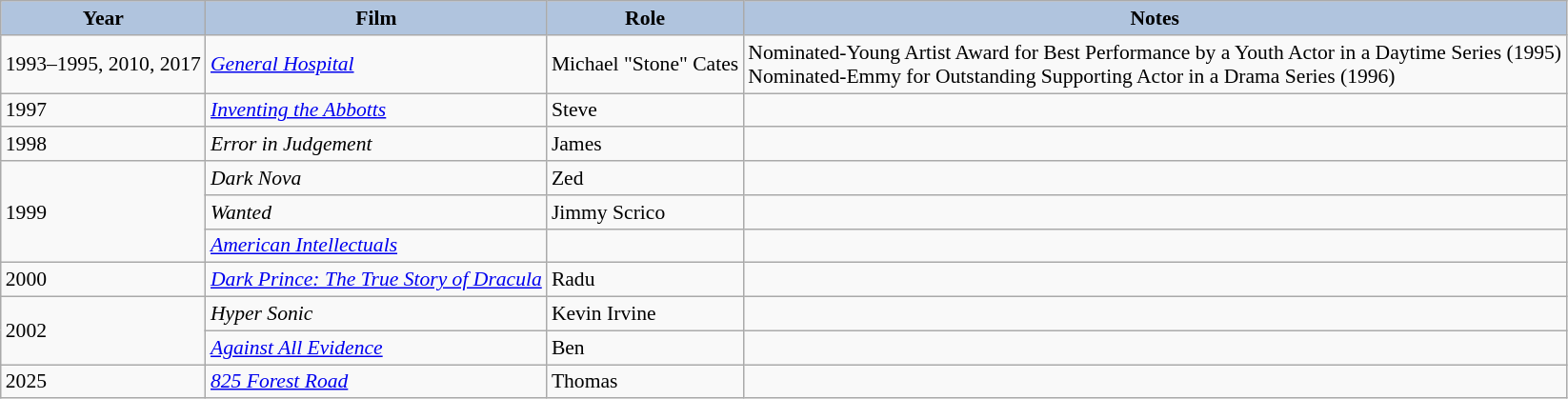<table class="wikitable" style="font-size:90%;">
<tr>
<th style="background:#B0C4DE;">Year</th>
<th style="background:#B0C4DE;">Film</th>
<th style="background:#B0C4DE;">Role</th>
<th style="background:#B0C4DE;">Notes</th>
</tr>
<tr>
<td>1993–1995, 2010, 2017</td>
<td><em><a href='#'>General Hospital</a></em></td>
<td>Michael "Stone" Cates</td>
<td>Nominated-Young Artist Award for Best Performance by a Youth Actor in a Daytime Series (1995)<br>Nominated-Emmy for Outstanding Supporting Actor in a Drama Series (1996)</td>
</tr>
<tr>
<td>1997</td>
<td><em><a href='#'>Inventing the Abbotts</a></em></td>
<td>Steve</td>
<td></td>
</tr>
<tr>
<td>1998</td>
<td><em>Error in Judgement</em></td>
<td>James</td>
<td></td>
</tr>
<tr>
<td rowspan="3">1999</td>
<td><em>Dark Nova</em></td>
<td>Zed</td>
<td></td>
</tr>
<tr>
<td><em>Wanted</em></td>
<td>Jimmy Scrico</td>
<td></td>
</tr>
<tr>
<td><em><a href='#'>American Intellectuals</a></em></td>
<td></td>
<td></td>
</tr>
<tr>
<td>2000</td>
<td><em><a href='#'>Dark Prince: The True Story of Dracula</a></em></td>
<td>Radu</td>
<td></td>
</tr>
<tr>
<td rowspan="2">2002</td>
<td><em>Hyper Sonic</em></td>
<td>Kevin Irvine</td>
<td></td>
</tr>
<tr>
<td><em><a href='#'>Against All Evidence</a></em></td>
<td>Ben</td>
<td></td>
</tr>
<tr>
<td>2025</td>
<td><em><a href='#'>825 Forest Road</a></em></td>
<td>Thomas</td>
<td></td>
</tr>
</table>
